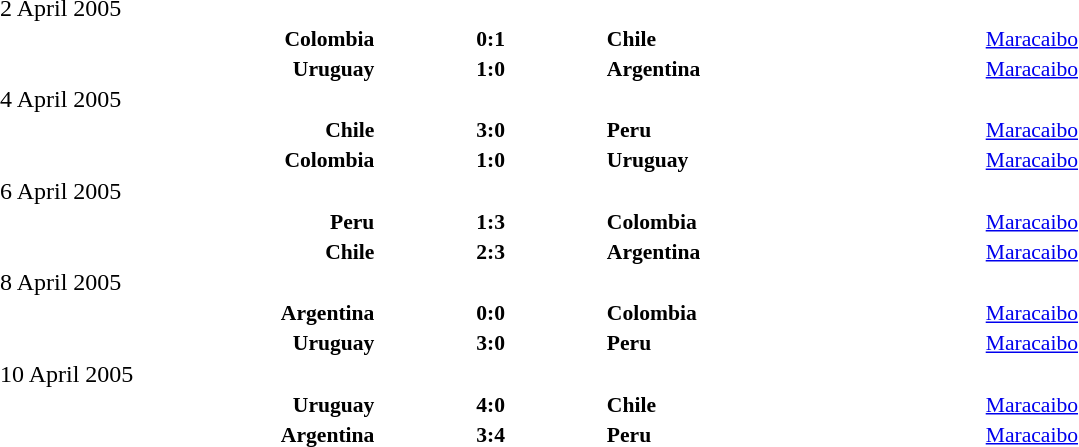<table width=100% cellspacing=1>
<tr>
<th width=20%></th>
<th width=12%></th>
<th width=20%></th>
<th width=33%></th>
</tr>
<tr>
<td>2 April 2005</td>
</tr>
<tr style=font-size:90%>
<td align=right><strong>Colombia</strong></td>
<td align=center><strong>0:1</strong></td>
<td><strong>Chile</strong></td>
<td><a href='#'>Maracaibo</a></td>
<td></td>
</tr>
<tr style=font-size:90%>
<td align=right><strong>Uruguay</strong></td>
<td align=center><strong>1:0</strong></td>
<td><strong>Argentina</strong></td>
<td><a href='#'>Maracaibo</a></td>
<td></td>
</tr>
<tr>
<td>4 April 2005</td>
</tr>
<tr style=font-size:90%>
<td align=right><strong>Chile</strong></td>
<td align=center><strong>3:0</strong></td>
<td><strong>Peru</strong></td>
<td><a href='#'>Maracaibo</a></td>
<td></td>
</tr>
<tr style=font-size:90%>
<td align=right><strong>Colombia</strong></td>
<td align=center><strong>1:0</strong></td>
<td><strong>Uruguay</strong></td>
<td><a href='#'>Maracaibo</a></td>
<td></td>
</tr>
<tr>
<td>6 April 2005</td>
</tr>
<tr style=font-size:90%>
<td align=right><strong>Peru</strong></td>
<td align=center><strong>1:3</strong></td>
<td><strong>Colombia</strong></td>
<td><a href='#'>Maracaibo</a></td>
<td></td>
</tr>
<tr style=font-size:90%>
<td align=right><strong>Chile</strong></td>
<td align=center><strong>2:3</strong></td>
<td><strong>Argentina</strong></td>
<td><a href='#'>Maracaibo</a></td>
<td></td>
</tr>
<tr>
<td>8 April 2005</td>
</tr>
<tr style=font-size:90%>
<td align=right><strong>Argentina</strong></td>
<td align=center><strong>0:0</strong></td>
<td><strong>Colombia</strong></td>
<td><a href='#'>Maracaibo</a></td>
<td></td>
</tr>
<tr style=font-size:90%>
<td align=right><strong>Uruguay</strong></td>
<td align=center><strong>3:0</strong></td>
<td><strong>Peru</strong></td>
<td><a href='#'>Maracaibo</a></td>
<td></td>
</tr>
<tr>
<td>10 April 2005</td>
</tr>
<tr style=font-size:90%>
<td align=right><strong>Uruguay</strong></td>
<td align=center><strong>4:0</strong></td>
<td><strong>Chile</strong></td>
<td><a href='#'>Maracaibo</a></td>
<td></td>
</tr>
<tr style=font-size:90%>
<td align=right><strong>Argentina</strong></td>
<td align=center><strong>3:4</strong></td>
<td><strong>Peru</strong></td>
<td><a href='#'>Maracaibo</a></td>
<td></td>
</tr>
</table>
